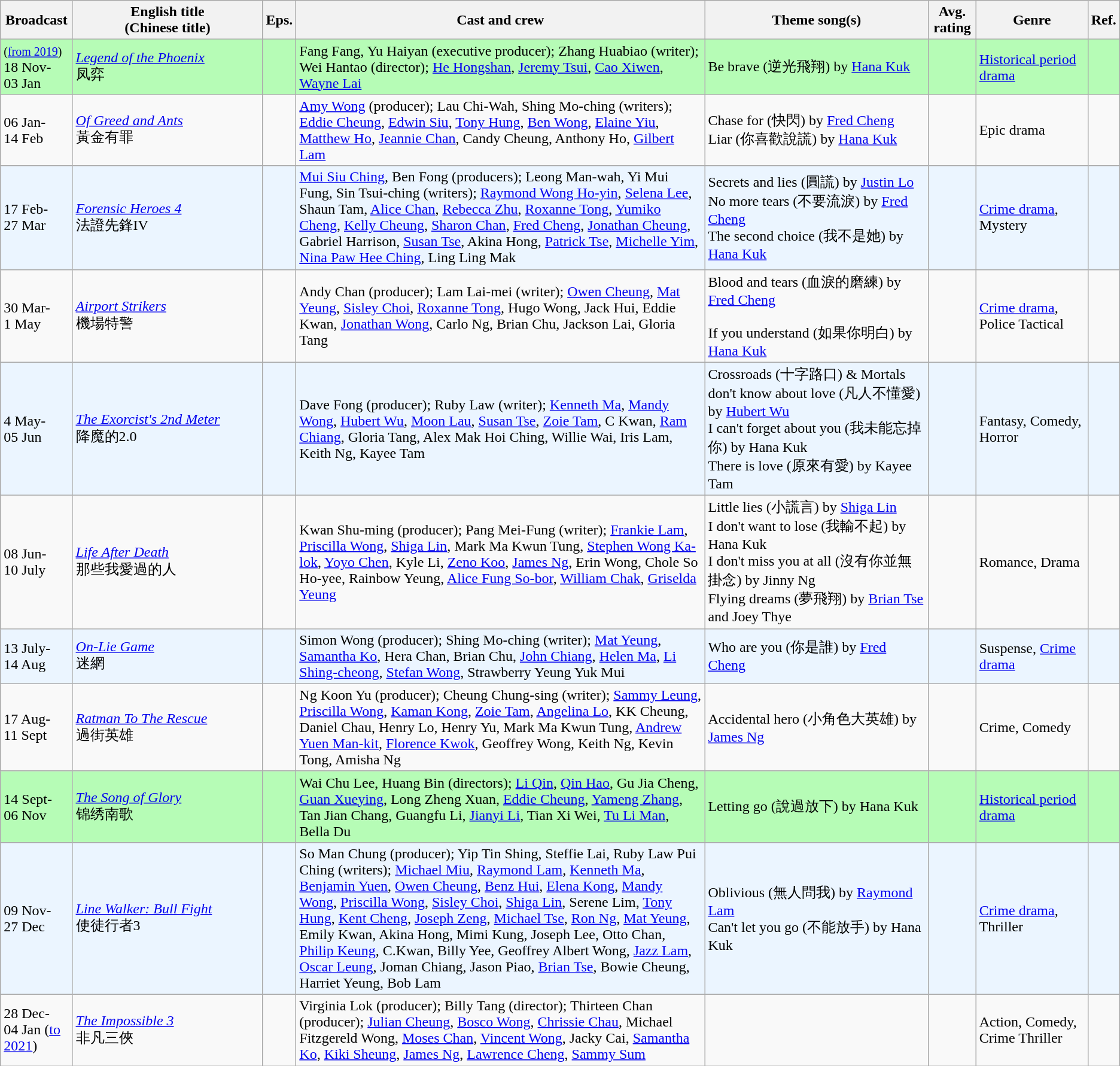<table class="wikitable sortable">
<tr>
<th>Broadcast</th>
<th style="width:17%;">English title <br> (Chinese title)</th>
<th>Eps.</th>
<th>Cast and crew</th>
<th style="width:20%;">Theme song(s)</th>
<th>Avg. rating</th>
<th style="width:10%;">Genre</th>
<th>Ref.</th>
</tr>
<tr --- bgcolor="#b6fcb6">
<td><small>(<a href='#'>from 2019</a>)</small><br>18 Nov-<br>03 Jan</td>
<td><em><a href='#'>Legend of the Phoenix</a></em> <br>凤弈</td>
<td></td>
<td>Fang Fang, Yu Haiyan (executive producer); Zhang Huabiao (writer); Wei Hantao (director); <a href='#'>He Hongshan</a>, <a href='#'>Jeremy Tsui</a>, <a href='#'>Cao Xiwen</a>, <a href='#'>Wayne Lai</a></td>
<td>Be brave (逆光飛翔) by <a href='#'>Hana Kuk</a></td>
<td></td>
<td><a href='#'>Historical period drama</a></td>
<td></td>
</tr>
<tr>
<td>06 Jan-<br>14 Feb</td>
<td><em><a href='#'>Of Greed and Ants</a></em> <br>黃金有罪</td>
<td></td>
<td><a href='#'>Amy Wong</a> (producer); Lau Chi-Wah, Shing Mo-ching (writers); <a href='#'>Eddie Cheung</a>, <a href='#'>Edwin Siu</a>, <a href='#'>Tony Hung</a>, <a href='#'>Ben Wong</a>, <a href='#'>Elaine Yiu</a>, <a href='#'>Matthew Ho</a>, <a href='#'>Jeannie Chan</a>, Candy Cheung, Anthony Ho, <a href='#'>Gilbert Lam</a></td>
<td>Chase for (快閃) by <a href='#'>Fred Cheng</a><br>Liar (你喜歡說謊) by <a href='#'>Hana Kuk</a></td>
<td></td>
<td>Epic drama</td>
<td> </td>
</tr>
<tr --- bgcolor="#ebf5ff">
<td>17 Feb-<br>27 Mar</td>
<td><em><a href='#'>Forensic Heroes 4</a></em> <br>法證先鋒IV</td>
<td></td>
<td><a href='#'>Mui Siu Ching</a>, Ben Fong (producers); Leong Man-wah, Yi Mui Fung, Sin Tsui-ching (writers); <a href='#'>Raymond Wong Ho-yin</a>, <a href='#'>Selena Lee</a>, Shaun Tam, <a href='#'>Alice Chan</a>, <a href='#'>Rebecca Zhu</a>, <a href='#'>Roxanne Tong</a>, <a href='#'>Yumiko Cheng</a>, <a href='#'>Kelly Cheung</a>, <a href='#'>Sharon Chan</a>, <a href='#'>Fred Cheng</a>, <a href='#'>Jonathan Cheung</a>, Gabriel Harrison, <a href='#'>Susan Tse</a>, Akina Hong, <a href='#'>Patrick Tse</a>, <a href='#'>Michelle Yim</a>, <a href='#'>Nina Paw Hee Ching</a>, Ling Ling Mak</td>
<td>Secrets and lies (圓謊) by <a href='#'>Justin Lo</a><br>No more tears (不要流淚) by <a href='#'>Fred Cheng</a><br>The second choice (我不是她) by <a href='#'>Hana Kuk</a></td>
<td></td>
<td><a href='#'>Crime drama</a>, Mystery</td>
<td></td>
</tr>
<tr>
<td>30 Mar-<br>1 May</td>
<td><em><a href='#'>Airport Strikers</a></em><br>機場特警</td>
<td></td>
<td>Andy Chan (producer); Lam Lai-mei (writer); <a href='#'>Owen Cheung</a>, <a href='#'>Mat Yeung</a>, <a href='#'>Sisley Choi</a>, <a href='#'>Roxanne Tong</a>, Hugo Wong, Jack Hui, Eddie Kwan, <a href='#'>Jonathan Wong</a>, Carlo Ng, Brian Chu, Jackson Lai, Gloria Tang</td>
<td>Blood and tears (血淚的磨練) by <a href='#'>Fred Cheng</a> <br><br>If you understand (如果你明白) by <a href='#'>Hana Kuk</a></td>
<td></td>
<td><a href='#'>Crime drama</a>, Police Tactical</td>
<td></td>
</tr>
<tr ---- bgcolor="#ebf5ff">
<td>4 May-<br> 05 Jun</td>
<td><em><a href='#'>The Exorcist's 2nd Meter</a></em><br>降魔的2.0</td>
<td></td>
<td>Dave Fong (producer); Ruby Law (writer); <a href='#'>Kenneth Ma</a>, <a href='#'>Mandy Wong</a>, <a href='#'>Hubert Wu</a>, <a href='#'>Moon Lau</a>, <a href='#'>Susan Tse</a>, <a href='#'>Zoie Tam</a>, C Kwan, <a href='#'>Ram Chiang</a>, Gloria Tang, Alex Mak Hoi Ching, Willie Wai, Iris Lam, Keith Ng, Kayee Tam</td>
<td>Crossroads (十字路口) & Mortals don't know about love (凡人不懂愛) by <a href='#'>Hubert Wu</a><br>I can't forget about you (我未能忘掉你) by Hana Kuk<br>There is love (原來有愛) by Kayee Tam</td>
<td></td>
<td>Fantasy, Comedy, Horror</td>
<td></td>
</tr>
<tr>
<td>08 Jun-<br>10 July</td>
<td><em> <a href='#'>Life After Death</a></em> <br>那些我愛過的人</td>
<td></td>
<td>Kwan Shu-ming (producer); Pang Mei-Fung (writer); <a href='#'>Frankie Lam</a>, <a href='#'>Priscilla Wong</a>, <a href='#'>Shiga Lin</a>, Mark Ma Kwun Tung, <a href='#'>Stephen Wong Ka-lok</a>, <a href='#'>Yoyo Chen</a>, Kyle Li, <a href='#'>Zeno Koo</a>, <a href='#'>James Ng</a>, Erin Wong, Chole So Ho-yee, Rainbow Yeung, <a href='#'>Alice Fung So-bor</a>, <a href='#'>William Chak</a>, <a href='#'>Griselda Yeung</a></td>
<td>Little lies (小謊言) by <a href='#'>Shiga Lin</a><br>I don't want to lose (我輸不起) by Hana Kuk<br>I don't miss you at all (沒有你並無掛念) by Jinny Ng<br>Flying dreams (夢飛翔) by <a href='#'>Brian Tse</a> and Joey Thye</td>
<td></td>
<td>Romance, Drama</td>
<td></td>
</tr>
<tr ---- bgcolor="#ebf5ff">
<td>13 July-<br>14 Aug</td>
<td><em><a href='#'>On-Lie Game</a></em> <br>迷網</td>
<td></td>
<td>Simon Wong (producer); Shing Mo-ching (writer); <a href='#'>Mat Yeung</a>, <a href='#'>Samantha Ko</a>, Hera Chan, Brian Chu, <a href='#'>John Chiang</a>, <a href='#'>Helen Ma</a>, <a href='#'>Li Shing-cheong</a>, <a href='#'>Stefan Wong</a>, Strawberry Yeung Yuk Mui</td>
<td>Who are you (你是誰) by <a href='#'>Fred Cheng</a></td>
<td></td>
<td>Suspense, <a href='#'>Crime drama</a></td>
<td></td>
</tr>
<tr>
<td>17 Aug-<br>11 Sept</td>
<td><em><a href='#'>Ratman To The Rescue</a></em> <br>過街英雄</td>
<td></td>
<td>Ng Koon Yu (producer); Cheung Chung-sing (writer); <a href='#'>Sammy Leung</a>, <a href='#'>Priscilla Wong</a>, <a href='#'>Kaman Kong</a>, <a href='#'>Zoie Tam</a>, <a href='#'>Angelina Lo</a>, KK Cheung, Daniel Chau, Henry Lo, Henry Yu, Mark Ma Kwun Tung, <a href='#'>Andrew Yuen Man-kit</a>, <a href='#'>Florence Kwok</a>, Geoffrey Wong, Keith Ng, Kevin Tong, Amisha Ng</td>
<td>Accidental hero (小角色大英雄) by <a href='#'>James Ng</a></td>
<td></td>
<td>Crime, Comedy</td>
<td></td>
</tr>
<tr --- bgcolor="#b6fcb6">
<td>14 Sept-<br>06 Nov</td>
<td><em><a href='#'>The Song of Glory</a></em> <br>锦绣南歌</td>
<td></td>
<td>Wai Chu Lee, Huang Bin (directors); <a href='#'>Li Qin</a>, <a href='#'>Qin Hao</a>, Gu Jia Cheng, <a href='#'>Guan Xueying</a>, Long Zheng Xuan, <a href='#'>Eddie Cheung</a>, <a href='#'>Yameng Zhang</a>, Tan Jian Chang, Guangfu Li, <a href='#'>Jianyi Li</a>, Tian Xi Wei, <a href='#'>Tu Li Man</a>, Bella Du</td>
<td>Letting go (說過放下) by Hana Kuk</td>
<td></td>
<td><a href='#'>Historical period drama</a></td>
<td></td>
</tr>
<tr ---- bgcolor="#ebf5ff">
<td>09 Nov-<br>27 Dec</td>
<td><em><a href='#'>Line Walker: Bull Fight</a></em> <br>使徒行者3</td>
<td></td>
<td>So Man Chung (producer); Yip Tin Shing, Steffie Lai, Ruby Law Pui Ching (writers); <a href='#'>Michael Miu</a>, <a href='#'>Raymond Lam</a>, <a href='#'>Kenneth Ma</a>, <a href='#'>Benjamin Yuen</a>, <a href='#'>Owen Cheung</a>, <a href='#'>Benz Hui</a>, <a href='#'>Elena Kong</a>, <a href='#'>Mandy Wong</a>, <a href='#'>Priscilla Wong</a>, <a href='#'>Sisley Choi</a>, <a href='#'>Shiga Lin</a>, Serene Lim, <a href='#'>Tony Hung</a>, <a href='#'>Kent Cheng</a>, <a href='#'>Joseph Zeng</a>, <a href='#'>Michael Tse</a>, <a href='#'>Ron Ng</a>, <a href='#'>Mat Yeung</a>, Emily Kwan, Akina Hong, Mimi Kung, Joseph Lee, Otto Chan, <a href='#'>Philip Keung</a>, C.Kwan, Billy Yee, Geoffrey Albert Wong, <a href='#'>Jazz Lam</a>, <a href='#'>Oscar Leung</a>, Joman Chiang, Jason Piao, <a href='#'>Brian Tse</a>, Bowie Cheung, Harriet Yeung, Bob Lam</td>
<td>Oblivious (無人問我) by <a href='#'>Raymond Lam</a><br>Can't let you go (不能放手) by Hana Kuk</td>
<td></td>
<td><a href='#'>Crime drama</a>, Thriller</td>
<td></td>
</tr>
<tr>
<td>28 Dec-<br>04 Jan (<a href='#'>to 2021</a>)</td>
<td><em><a href='#'>The Impossible 3</a></em><br>非凡三俠</td>
<td></td>
<td>Virginia Lok (producer); Billy Tang (director); Thirteen Chan (producer); <a href='#'>Julian Cheung</a>, <a href='#'>Bosco Wong</a>, <a href='#'>Chrissie Chau</a>, Michael Fitzgereld Wong, <a href='#'>Moses Chan</a>, <a href='#'>Vincent Wong</a>, Jacky Cai, <a href='#'>Samantha Ko</a>, <a href='#'>Kiki Sheung</a>, <a href='#'>James Ng</a>, <a href='#'>Lawrence Cheng</a>, <a href='#'>Sammy Sum</a></td>
<td></td>
<td></td>
<td>Action, Comedy, Crime Thriller</td>
<td></td>
</tr>
</table>
